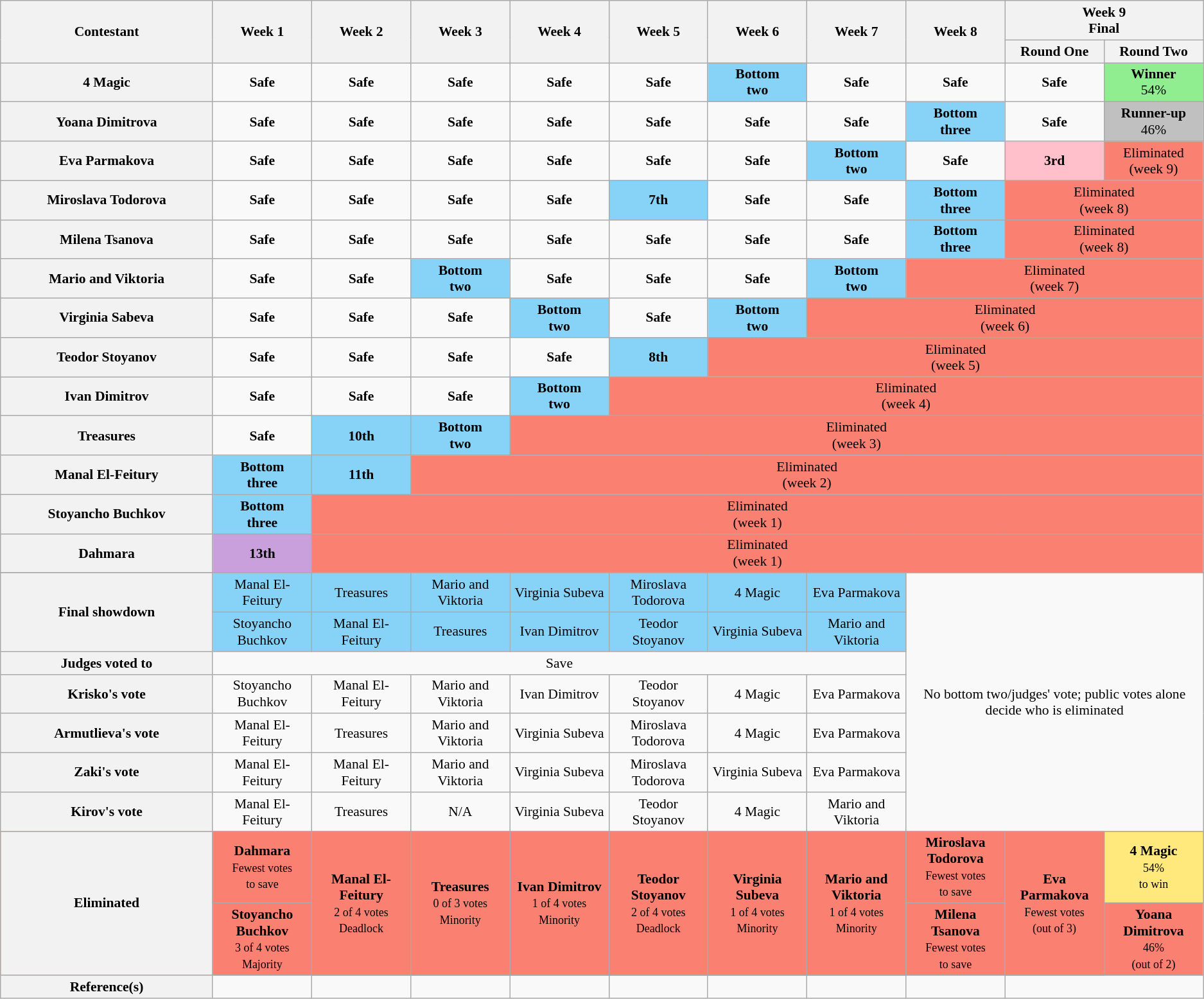<table class="wikitable" style="text-align:center; font-size:90%">
<tr>
<th style="width:15%" rowspan="2" scope="col">Contestant</th>
<th style="width:7%" rowspan="2" scope="col">Week 1</th>
<th style="width:7%" rowspan="2" scope="col">Week 2</th>
<th style="width:7%" rowspan="2" scope="col">Week 3</th>
<th style="width:7%" rowspan="2" scope="col">Week 4</th>
<th style="width:7%" rowspan="2" scope="col">Week 5</th>
<th style="width:7%" rowspan="2" scope="col">Week 6</th>
<th style="width:7%" rowspan="2" scope="col">Week 7</th>
<th style="width:7%" rowspan="2" scope="col">Week 8</th>
<th colspan="2">Week 9<br>Final</th>
</tr>
<tr>
<th style="width:7%">Round One</th>
<th style="width:7%">Round Two</th>
</tr>
<tr>
<th scope="row">4 Magic</th>
<td><strong>Safe</strong></td>
<td><strong>Safe</strong></td>
<td><strong>Safe</strong></td>
<td><strong>Safe</strong></td>
<td><strong>Safe</strong></td>
<td style="background:#87D3F8"><strong>Bottom<br>two</strong></td>
<td><strong>Safe</strong></td>
<td><strong>Safe</strong></td>
<td><strong>Safe</strong></td>
<td bgcolor=lightgreen><strong>Winner</strong><br>54%</td>
</tr>
<tr>
<th scope="row">Yoana Dimitrova</th>
<td><strong>Safe</strong></td>
<td><strong>Safe</strong></td>
<td><strong>Safe</strong></td>
<td><strong>Safe</strong></td>
<td><strong>Safe</strong></td>
<td><strong>Safe</strong></td>
<td><strong>Safe</strong></td>
<td style="background:#87D3F8"><strong>Bottom<br>three</strong></td>
<td><strong>Safe</strong></td>
<td bgcolor=silver><strong>Runner-up</strong><br>46%</td>
</tr>
<tr>
<th scope="row">Eva Parmakova</th>
<td><strong>Safe</strong></td>
<td><strong>Safe</strong></td>
<td><strong>Safe</strong></td>
<td><strong>Safe</strong></td>
<td><strong>Safe</strong></td>
<td><strong>Safe</strong></td>
<td style="background:#87D3F8"><strong>Bottom<br>two</strong></td>
<td><strong>Safe</strong></td>
<td bgcolor=pink><strong>3rd</strong></td>
<td style="background:salmon">Eliminated<br>(week 9)</td>
</tr>
<tr>
<th scope="row">Miroslava Todorova</th>
<td><strong>Safe</strong></td>
<td><strong>Safe</strong></td>
<td><strong>Safe</strong></td>
<td><strong>Safe</strong></td>
<td style="background:#87D3F8"><strong>7th</strong></td>
<td><strong>Safe</strong></td>
<td><strong>Safe</strong></td>
<td style="background:#87D3F8"><strong>Bottom<br>three</strong></td>
<td colspan="2" style="background:salmon">Eliminated<br>(week 8)</td>
</tr>
<tr>
<th scope="row">Milena Tsanova</th>
<td><strong>Safe</strong></td>
<td><strong>Safe</strong></td>
<td><strong>Safe</strong></td>
<td><strong>Safe</strong></td>
<td><strong>Safe</strong></td>
<td><strong>Safe</strong></td>
<td><strong>Safe</strong></td>
<td style="background:#87D3F8"><strong>Bottom<br>three</strong></td>
<td colspan="2" style="background:salmon">Eliminated<br>(week 8)</td>
</tr>
<tr>
<th scope="row">Mario and Viktoria</th>
<td><strong>Safe</strong></td>
<td><strong>Safe</strong></td>
<td style="background:#87D3F8"><strong>Bottom<br>two</strong></td>
<td><strong>Safe</strong></td>
<td><strong>Safe</strong></td>
<td><strong>Safe</strong></td>
<td style="background:#87D3F8"><strong>Bottom<br>two</strong></td>
<td colspan="3" style="background:salmon">Eliminated<br>(week 7)</td>
</tr>
<tr>
<th scope="row">Virginia Sabeva</th>
<td><strong>Safe</strong></td>
<td><strong>Safe</strong></td>
<td><strong>Safe</strong></td>
<td style="background:#87D3F8"><strong>Bottom<br>two</strong></td>
<td><strong>Safe</strong></td>
<td style="background:#87D3F8"><strong>Bottom<br>two</strong></td>
<td colspan="4" style="background:salmon">Eliminated<br>(week 6)</td>
</tr>
<tr>
<th scope="row">Teodor Stoyanov</th>
<td><strong>Safe</strong></td>
<td><strong>Safe</strong></td>
<td><strong>Safe</strong></td>
<td><strong>Safe</strong></td>
<td style="background:#87D3F8"><strong>8th</strong></td>
<td colspan="5" style="background:salmon">Eliminated<br>(week 5)</td>
</tr>
<tr>
<th scope="row">Ivan Dimitrov</th>
<td><strong>Safe</strong></td>
<td><strong>Safe</strong></td>
<td><strong>Safe</strong></td>
<td style="background:#87D3F8"><strong>Bottom<br>two</strong></td>
<td colspan="6" style="background:salmon">Eliminated<br>(week 4)</td>
</tr>
<tr>
<th scope="row">Treasures</th>
<td><strong>Safe</strong></td>
<td style="background:#87D3F8"><strong>10th</strong></td>
<td style="background:#87D3F8"><strong>Bottom<br>two</strong></td>
<td colspan="7" style="background:salmon">Eliminated<br>(week 3)</td>
</tr>
<tr>
<th scope="row">Manal El-Feitury</th>
<td style="background:#87D3F8"><strong>Bottom<br>three</strong></td>
<td style="background:#87D3F8"><strong>11th</strong></td>
<td colspan="8" style="background:salmon">Eliminated<br>(week 2)</td>
</tr>
<tr>
<th scope="row">Stoyancho Buchkov</th>
<td style="background:#87D3F8"><strong>Bottom<br>three</strong></td>
<td colspan="9" style="background:salmon">Eliminated<br>(week 1)</td>
</tr>
<tr>
<th scope="row">Dahmara</th>
<td style="background:#C9A0DC"><strong>13th</strong></td>
<td colspan="9" style="background:salmon">Eliminated<br>(week 1)</td>
</tr>
<tr>
</tr>
<tr>
<th rowspan="2"><strong>Final showdown</strong></th>
<td style="background:#87D3F8">Manal El-Feitury</td>
<td style="background:#87D3F8">Treasures</td>
<td style="background:#87D3F8">Mario and Viktoria</td>
<td style="background:#87D3F8">Virginia Subeva</td>
<td style="background:#87D3F8">Miroslava Todorova</td>
<td style="background:#87D3F8">4 Magic</td>
<td style="background:#87D3F8">Eva Parmakova</td>
<td rowspan="7" colspan="3">No bottom two/judges' vote; public votes alone decide who is eliminated</td>
</tr>
<tr>
<td style="background:#87D3F8">Stoyancho Buchkov</td>
<td style="background:#87D3F8">Manal El-Feitury</td>
<td style="background:#87D3F8">Treasures</td>
<td style="background:#87D3F8">Ivan Dimitrov</td>
<td style="background:#87D3F8">Teodor Stoyanov</td>
<td style="background:#87D3F8">Virginia Subeva</td>
<td style="background:#87D3F8">Mario and Viktoria</td>
</tr>
<tr>
<th scope="row">Judges voted to</th>
<td colspan="7">Save</td>
</tr>
<tr>
<th scope="row">Krisko's vote</th>
<td>Stoyancho Buchkov</td>
<td>Manal El-Feitury</td>
<td>Mario and Viktoria</td>
<td>Ivan Dimitrov</td>
<td>Teodor Stoyanov</td>
<td>4 Magic</td>
<td>Eva Parmakova</td>
</tr>
<tr>
<th scope="row">Armutlieva's vote</th>
<td>Manal El-Feitury</td>
<td>Treasures</td>
<td>Mario and Viktoria</td>
<td>Virginia Subeva</td>
<td>Miroslava Todorova</td>
<td>4 Magic</td>
<td>Eva Parmakova</td>
</tr>
<tr>
<th scope="row">Zaki's vote</th>
<td>Manal El-Feitury</td>
<td>Manal El-Feitury</td>
<td>Mario and Viktoria</td>
<td>Virginia Subeva</td>
<td>Miroslava Todorova</td>
<td>Virginia Subeva</td>
<td>Eva Parmakova</td>
</tr>
<tr>
<th scope="row">Kirov's vote</th>
<td>Manal El-Feitury</td>
<td>Treasures</td>
<td>N/A</td>
<td>Virginia Subeva</td>
<td>Teodor Stoyanov</td>
<td>4 Magic</td>
<td>Mario and Viktoria</td>
</tr>
<tr style="background:#FA8072;">
<th scope="row" rowspan="2">Eliminated</th>
<td style="background:#FA8072"><strong>Dahmara</strong><br><small>Fewest votes<br>to save</small></td>
<td rowspan=2 style="background:#FA8072"><strong>Manal El-Feitury</strong><br><small>2 of 4 votes<br>Deadlock</small></td>
<td rowspan=2 style="background:#FA8072"><strong>Treasures</strong><br><small>0 of 3 votes<br>Minority</small></td>
<td rowspan=2 style="background:#FA8072"><strong>Ivan Dimitrov</strong><br><small>1 of 4 votes<br>Minority</small></td>
<td rowspan=2 style="background:#FA8072"><strong>Teodor Stoyanov </strong><br><small>2 of 4 votes<br>Deadlock</small></td>
<td rowspan=2 style="background:#FA8072"><strong>Virginia Subeva</strong><br><small>1 of 4 votes<br>Minority</small></td>
<td rowspan=2 style="background:#FA8072"><strong>Mario and Viktoria</strong><br><small>1 of 4 votes<br>Minority</small></td>
<td style="background:#FA8072"><strong>Miroslava Todorova</strong><br><small>Fewest votes<br>to save</small></td>
<td rowspan=2 style="background:#FA8072"><strong>Eva Parmakova</strong><br><small>Fewest votes<br>(out of 3)</small></td>
<td style="background:#FFE87C;"><strong>4 Magic</strong><br><small>54%<br>to win</small></td>
</tr>
<tr>
<td style="background:#FA8072"><strong>Stoyancho Buchkov</strong><br><small>3 of 4 votes<br>Majority</small></td>
<td style="background:#FA8072"><strong>Milena Tsanova</strong><br><small>Fewest votes<br>to save</small></td>
<td style="width:7%; background:#FA8072"><strong>Yoana Dimitrova</strong><br><small>46%<br>(out of 2)</small></td>
</tr>
<tr>
<th>Reference(s)</th>
<td></td>
<td></td>
<td></td>
<td></td>
<td></td>
<td></td>
<td></td>
<td></td>
<td colspan="2"></td>
</tr>
</table>
